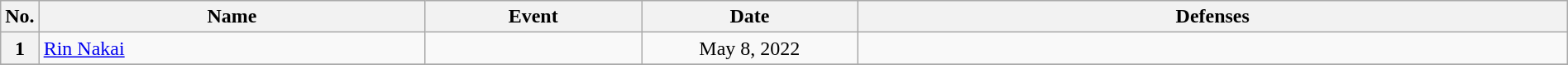<table class="wikitable" width=100%>
<tr>
<th width=1%>No.</th>
<th width=25%>Name</th>
<th width=14%>Event</th>
<th width=14%>Date</th>
<th width=46%>Defenses</th>
</tr>
<tr>
<th>1</th>
<td align=left> <a href='#'>Rin Nakai</a><br></td>
<td align=center><em></em> <br></td>
<td align=center>May 8, 2022</td>
<td></td>
</tr>
<tr>
</tr>
</table>
